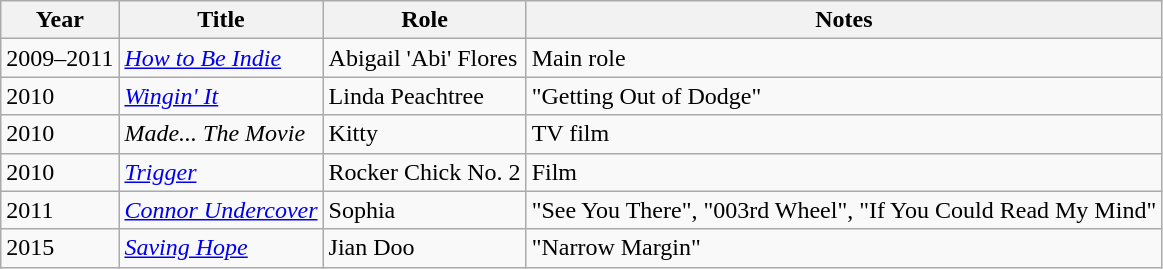<table class="wikitable sortable">
<tr>
<th>Year</th>
<th>Title</th>
<th>Role</th>
<th class="unsortable">Notes</th>
</tr>
<tr>
<td>2009–2011</td>
<td><em><a href='#'>How to Be Indie</a></em></td>
<td>Abigail 'Abi' Flores</td>
<td>Main role</td>
</tr>
<tr>
<td>2010</td>
<td><em><a href='#'>Wingin' It</a></em></td>
<td>Linda Peachtree</td>
<td>"Getting Out of Dodge"</td>
</tr>
<tr>
<td>2010</td>
<td><em>Made... The Movie</em></td>
<td>Kitty</td>
<td>TV film</td>
</tr>
<tr>
<td>2010</td>
<td><em><a href='#'>Trigger</a></em></td>
<td>Rocker Chick No. 2</td>
<td>Film</td>
</tr>
<tr>
<td>2011</td>
<td><em><a href='#'>Connor Undercover</a></em></td>
<td>Sophia</td>
<td>"See You There", "003rd Wheel", "If You Could Read My Mind"</td>
</tr>
<tr>
<td>2015</td>
<td><em><a href='#'>Saving Hope</a></em></td>
<td>Jian Doo</td>
<td>"Narrow Margin"</td>
</tr>
</table>
